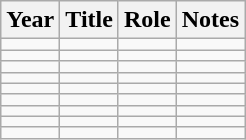<table class="wikitable sortable">
<tr>
<th>Year</th>
<th>Title</th>
<th>Role</th>
<th class="unsortable">Notes</th>
</tr>
<tr>
<td></td>
<td></td>
<td></td>
<td></td>
</tr>
<tr>
<td></td>
<td></td>
<td></td>
<td></td>
</tr>
<tr>
<td></td>
<td></td>
<td></td>
<td></td>
</tr>
<tr>
<td></td>
<td></td>
<td></td>
<td></td>
</tr>
<tr>
<td></td>
<td></td>
<td></td>
<td></td>
</tr>
<tr>
<td></td>
<td></td>
<td></td>
<td></td>
</tr>
<tr>
<td></td>
<td></td>
<td></td>
<td></td>
</tr>
<tr>
<td></td>
<td></td>
<td></td>
<td></td>
</tr>
<tr>
<td></td>
<td></td>
<td></td>
<td></td>
</tr>
</table>
